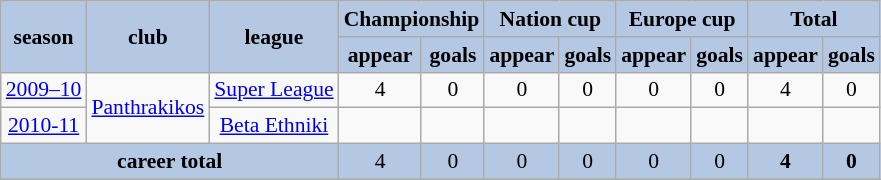<table class="wikitable" style="text-align:center; font-size:90%">
<tr bgcolor=#b4c8e4>
<td rowspan=2><strong>season</strong></td>
<td rowspan=2><strong>club</strong></td>
<td rowspan=2><strong>league</strong></td>
<td colspan=2><strong>Championship</strong></td>
<td colspan=2><strong>Nation cup</strong></td>
<td colspan=2><strong>Europe cup</strong></td>
<td colspan=2><strong>Total</strong></td>
</tr>
<tr bgcolor=#b4c8e4>
<td><strong>appear</strong></td>
<td><strong>goals</strong></td>
<td><strong>appear</strong></td>
<td><strong>goals</strong></td>
<td><strong>appear</strong></td>
<td><strong>goals</strong></td>
<td><strong>appear</strong></td>
<td><strong>goals</strong></td>
</tr>
<tr>
<td><a href='#'>2009–10</a></td>
<td rowspan=2><a href='#'>Panthrakikos</a></td>
<td rowspan=1><a href='#'>Super League</a></td>
<td>4</td>
<td>0</td>
<td>0</td>
<td>0</td>
<td>0</td>
<td>0</td>
<td>4</td>
<td>0</td>
</tr>
<tr>
<td><a href='#'>2010-11</a></td>
<td rowspan=1><a href='#'>Beta Ethniki</a></td>
<td></td>
<td></td>
<td></td>
<td></td>
<td></td>
<td></td>
<td></td>
<td></td>
</tr>
<tr bgcolor=#b4c8e4>
<td colspan=3><strong>career total</strong></td>
<td>4</td>
<td>0</td>
<td>0</td>
<td>0</td>
<td>0</td>
<td>0</td>
<td><strong>4</strong></td>
<td><strong>0</strong></td>
</tr>
<tr>
</tr>
</table>
